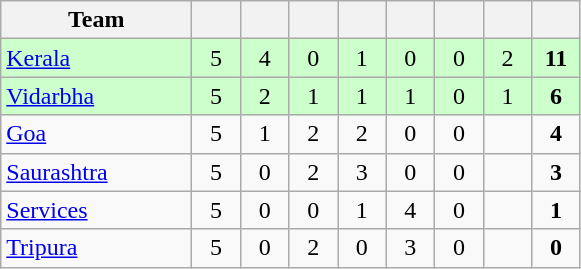<table class="wikitable" style="text-align:center">
<tr>
<th style="width:120px">Team</th>
<th style="width:25px"></th>
<th style="width:25px"></th>
<th style="width:25px"></th>
<th style="width:25px"></th>
<th style="width:25px"></th>
<th style="width:25px"></th>
<th style="width:25px"></th>
<th style="width:25px"></th>
</tr>
<tr style="background:#cfc;">
<td style="text-align:left"><a href='#'>Kerala</a></td>
<td>5</td>
<td>4</td>
<td>0</td>
<td>1</td>
<td>0</td>
<td>0</td>
<td>2</td>
<td><strong>11</strong></td>
</tr>
<tr style="background:#cfc;">
<td style="text-align:left"><a href='#'>Vidarbha</a></td>
<td>5</td>
<td>2</td>
<td>1</td>
<td>1</td>
<td>1</td>
<td>0</td>
<td>1</td>
<td><strong>6</strong></td>
</tr>
<tr>
<td style="text-align:left"><a href='#'>Goa</a></td>
<td>5</td>
<td>1</td>
<td>2</td>
<td>2</td>
<td>0</td>
<td>0</td>
<td></td>
<td><strong>4</strong></td>
</tr>
<tr>
<td style="text-align:left"><a href='#'>Saurashtra</a></td>
<td>5</td>
<td>0</td>
<td>2</td>
<td>3</td>
<td>0</td>
<td>0</td>
<td></td>
<td><strong>3</strong></td>
</tr>
<tr>
<td style="text-align:left"><a href='#'>Services</a></td>
<td>5</td>
<td>0</td>
<td>0</td>
<td>1</td>
<td>4</td>
<td>0</td>
<td></td>
<td><strong>1</strong></td>
</tr>
<tr>
<td style="text-align:left"><a href='#'>Tripura</a></td>
<td>5</td>
<td>0</td>
<td>2</td>
<td>0</td>
<td>3</td>
<td>0</td>
<td></td>
<td><strong>0</strong></td>
</tr>
</table>
